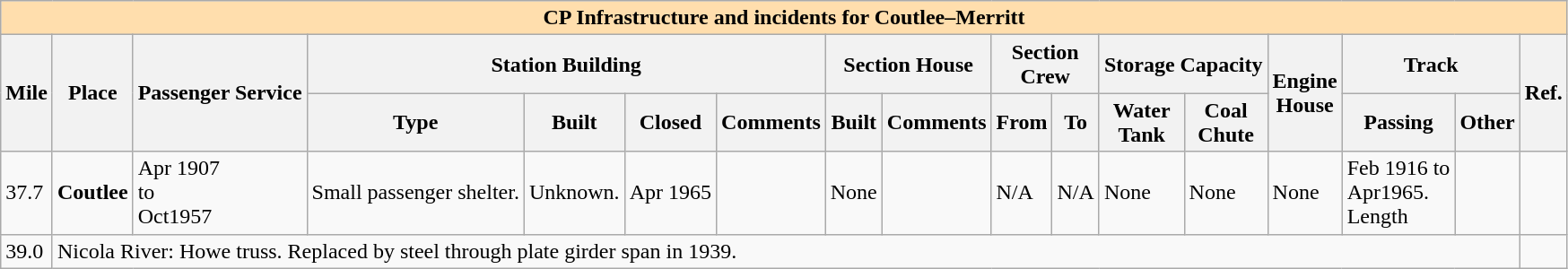<table class="wikitable">
<tr>
<th colspan="17" style="background:#ffdead;">CP Infrastructure and incidents for Coutlee–Merritt</th>
</tr>
<tr>
<th rowspan=2>Mile<br></th>
<th rowspan=2>Place</th>
<th rowspan=2>Passenger Service</th>
<th colspan=4>Station Building</th>
<th colspan=2>Section House</th>
<th colspan=2>Section<br>Crew</th>
<th colspan=2>Storage Capacity</th>
<th rowspan=2>Engine<br>House</th>
<th colspan=2>Track</th>
<th rowspan=2>Ref.</th>
</tr>
<tr>
<th>Type</th>
<th>Built</th>
<th>Closed</th>
<th>Comments</th>
<th>Built</th>
<th>Comments</th>
<th>From</th>
<th>To</th>
<th>Water<br>Tank</th>
<th>Coal<br>Chute</th>
<th>Passing</th>
<th>Other</th>
</tr>
<tr>
<td>37.7</td>
<td><strong>Coutlee</strong></td>
<td>Apr 1907<br>to<br> Oct1957</td>
<td>Small passenger shelter.</td>
<td>Unknown.</td>
<td>Apr 1965</td>
<td></td>
<td>None</td>
<td></td>
<td>N/A</td>
<td>N/A</td>
<td>None</td>
<td>None</td>
<td>None</td>
<td>Feb 1916 to<br>Apr1965.<br>Length </td>
<td></td>
<td></td>
</tr>
<tr>
<td>39.0</td>
<td colspan=15>Nicola River:  Howe truss. Replaced by  steel through plate girder span in 1939.</td>
<td></td>
</tr>
</table>
